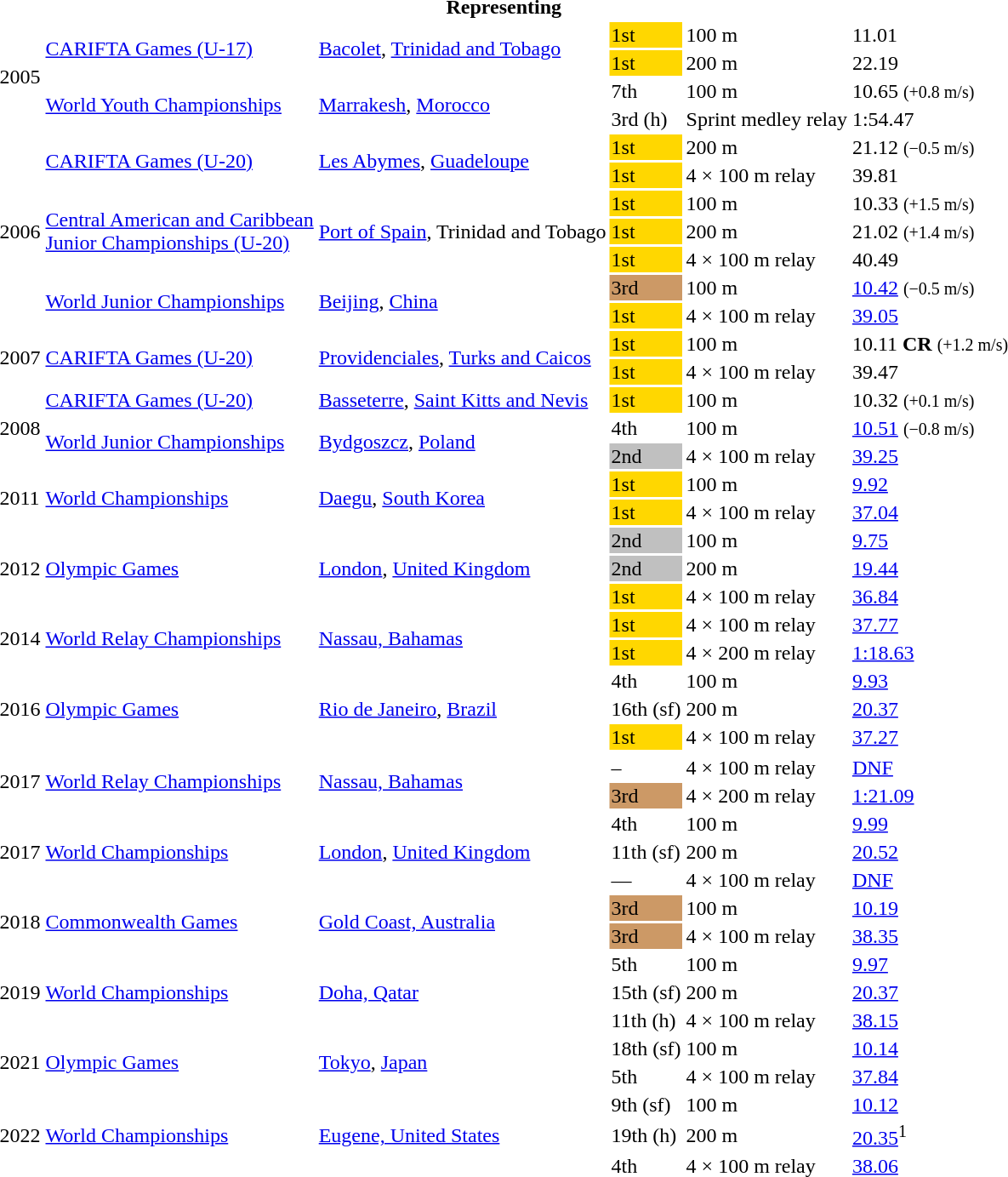<table>
<tr>
<th colspan="6">Representing </th>
</tr>
<tr>
<td rowspan=4>2005</td>
<td rowspan =2><a href='#'>CARIFTA Games (U-17)</a></td>
<td rowspan=2><a href='#'>Bacolet</a>, <a href='#'>Trinidad and Tobago</a></td>
<td bgcolor=gold>1st</td>
<td>100 m</td>
<td>11.01</td>
</tr>
<tr>
<td bgcolor=gold>1st</td>
<td>200 m</td>
<td>22.19</td>
</tr>
<tr>
<td rowspan=2><a href='#'>World Youth Championships</a></td>
<td rowspan=2><a href='#'>Marrakesh</a>, <a href='#'>Morocco</a></td>
<td>7th</td>
<td>100 m</td>
<td>10.65 <small>(+0.8 m/s)</small></td>
</tr>
<tr>
<td>3rd (h)</td>
<td>Sprint medley relay</td>
<td>1:54.47</td>
</tr>
<tr>
<td rowspan=7>2006</td>
<td rowspan=2><a href='#'>CARIFTA Games (U-20)</a></td>
<td rowspan=2><a href='#'>Les Abymes</a>, <a href='#'>Guadeloupe</a></td>
<td bgcolor=gold>1st</td>
<td>200 m</td>
<td>21.12 <small>(−0.5 m/s)</small></td>
</tr>
<tr>
<td bgcolor=gold>1st</td>
<td>4 × 100 m relay</td>
<td>39.81</td>
</tr>
<tr>
<td rowspan=3><a href='#'>Central American and Caribbean<br>Junior Championships (U-20)</a></td>
<td rowspan=3><a href='#'>Port of Spain</a>, Trinidad and Tobago</td>
<td bgcolor=gold>1st</td>
<td>100 m</td>
<td>10.33 <small>(+1.5 m/s)</small></td>
</tr>
<tr>
<td bgcolor=gold>1st</td>
<td>200 m</td>
<td>21.02 <small>(+1.4 m/s)</small></td>
</tr>
<tr>
<td bgcolor=gold>1st</td>
<td>4 × 100 m relay</td>
<td>40.49</td>
</tr>
<tr>
<td rowspan=2><a href='#'>World Junior Championships</a></td>
<td rowspan=2><a href='#'>Beijing</a>, <a href='#'>China</a></td>
<td style="background:#c96;">3rd</td>
<td>100 m</td>
<td><a href='#'>10.42</a> <small>(−0.5 m/s)</small></td>
</tr>
<tr>
<td style="background:gold;">1st</td>
<td>4 × 100 m relay</td>
<td><a href='#'>39.05</a></td>
</tr>
<tr>
<td rowspan=2>2007</td>
<td rowspan=2><a href='#'>CARIFTA Games (U-20)</a></td>
<td rowspan=2><a href='#'>Providenciales</a>, <a href='#'>Turks and Caicos</a></td>
<td bgcolor=gold>1st</td>
<td>100 m</td>
<td>10.11 <strong>CR</strong> <small>(+1.2 m/s)</small></td>
</tr>
<tr>
<td bgcolor=gold>1st</td>
<td>4 × 100 m relay</td>
<td>39.47</td>
</tr>
<tr>
<td rowspan=3>2008</td>
<td><a href='#'>CARIFTA Games (U-20)</a></td>
<td><a href='#'>Basseterre</a>, <a href='#'>Saint Kitts and Nevis</a></td>
<td bgcolor=gold>1st</td>
<td>100 m</td>
<td>10.32 <small>(+0.1 m/s)</small></td>
</tr>
<tr>
<td rowspan=2><a href='#'>World Junior Championships</a></td>
<td rowspan=2><a href='#'>Bydgoszcz</a>, <a href='#'>Poland</a></td>
<td>4th</td>
<td>100 m</td>
<td><a href='#'>10.51</a> <small>(−0.8 m/s)</small></td>
</tr>
<tr>
<td style="background:silver;">2nd</td>
<td>4 × 100 m relay</td>
<td><a href='#'>39.25</a></td>
</tr>
<tr>
<td rowspan=2>2011</td>
<td rowspan=2><a href='#'>World Championships</a></td>
<td rowspan=2><a href='#'>Daegu</a>, <a href='#'>South Korea</a></td>
<td style="background:gold;">1st</td>
<td>100 m</td>
<td><a href='#'>9.92</a></td>
</tr>
<tr>
<td style="background:gold;">1st</td>
<td>4 × 100 m relay</td>
<td><a href='#'>37.04</a> </td>
</tr>
<tr>
<td rowspan=3>2012</td>
<td rowspan=3><a href='#'>Olympic Games</a></td>
<td rowspan=3><a href='#'>London</a>, <a href='#'>United Kingdom</a></td>
<td style="background:silver;">2nd</td>
<td>100 m</td>
<td><a href='#'>9.75</a></td>
</tr>
<tr>
<td style="background:silver;">2nd</td>
<td>200 m</td>
<td><a href='#'>19.44</a></td>
</tr>
<tr>
<td style="background:gold;">1st</td>
<td>4 × 100 m relay</td>
<td><a href='#'>36.84</a> </td>
</tr>
<tr>
<td rowspan=2>2014</td>
<td rowspan=2><a href='#'>World Relay Championships</a></td>
<td rowspan=2><a href='#'>Nassau, Bahamas</a></td>
<td style="background:gold;">1st</td>
<td>4 × 100 m relay</td>
<td><a href='#'>37.77</a></td>
</tr>
<tr>
<td style="background:gold;">1st</td>
<td>4 × 200 m relay</td>
<td><a href='#'>1:18.63</a> </td>
</tr>
<tr>
<td rowspan=3>2016</td>
<td rowspan=3><a href='#'>Olympic Games</a></td>
<td rowspan=3><a href='#'>Rio de Janeiro</a>, <a href='#'>Brazil</a></td>
<td>4th</td>
<td>100 m</td>
<td><a href='#'>9.93</a></td>
</tr>
<tr>
<td>16th (sf)</td>
<td>200 m</td>
<td><a href='#'>20.37</a></td>
</tr>
<tr>
<td style="background:gold;">1st</td>
<td>4 × 100 m relay</td>
<td><a href='#'>37.27</a></td>
</tr>
<tr>
</tr>
<tr>
<td rowspan=2>2017</td>
<td rowspan=2><a href='#'>World Relay Championships</a></td>
<td rowspan=2><a href='#'>Nassau, Bahamas</a></td>
<td>–</td>
<td>4 × 100 m relay</td>
<td><a href='#'>DNF</a></td>
</tr>
<tr>
<td style="background:#c96;">3rd</td>
<td>4 × 200 m relay</td>
<td><a href='#'>1:21.09</a></td>
</tr>
<tr>
<td rowspan=3>2017</td>
<td rowspan=3><a href='#'>World Championships</a></td>
<td rowspan=3><a href='#'>London</a>, <a href='#'>United Kingdom</a></td>
<td>4th</td>
<td>100 m</td>
<td><a href='#'>9.99</a></td>
</tr>
<tr>
<td>11th (sf)</td>
<td>200 m</td>
<td><a href='#'>20.52</a></td>
</tr>
<tr>
<td>—</td>
<td>4 × 100 m relay</td>
<td><a href='#'>DNF</a></td>
</tr>
<tr>
<td rowspan=2>2018</td>
<td rowspan=2><a href='#'>Commonwealth Games</a></td>
<td rowspan=2><a href='#'>Gold Coast, Australia</a></td>
<td style="background:#c96;">3rd</td>
<td>100 m</td>
<td><a href='#'>10.19</a></td>
</tr>
<tr>
<td style="background:#c96;">3rd</td>
<td>4 × 100 m relay</td>
<td><a href='#'>38.35</a></td>
</tr>
<tr>
<td rowspan=3>2019</td>
<td rowspan=3><a href='#'>World Championships</a></td>
<td rowspan=3><a href='#'>Doha, Qatar</a></td>
<td>5th</td>
<td>100 m</td>
<td><a href='#'>9.97</a></td>
</tr>
<tr>
<td>15th (sf)</td>
<td>200 m</td>
<td><a href='#'>20.37</a></td>
</tr>
<tr>
<td>11th (h)</td>
<td>4 × 100 m relay</td>
<td><a href='#'>38.15</a></td>
</tr>
<tr>
<td rowspan=2>2021</td>
<td rowspan=2><a href='#'>Olympic Games</a></td>
<td rowspan=2><a href='#'>Tokyo</a>, <a href='#'>Japan</a></td>
<td>18th (sf)</td>
<td>100 m</td>
<td><a href='#'>10.14</a></td>
</tr>
<tr>
<td>5th</td>
<td>4 × 100 m relay</td>
<td><a href='#'>37.84</a></td>
</tr>
<tr>
<td rowspan=3>2022</td>
<td rowspan=3><a href='#'>World Championships</a></td>
<td rowspan=3><a href='#'>Eugene, United States</a></td>
<td>9th (sf)</td>
<td>100 m</td>
<td><a href='#'>10.12</a></td>
</tr>
<tr>
<td>19th (h)</td>
<td>200 m</td>
<td><a href='#'>20.35</a><sup>1</sup></td>
</tr>
<tr>
<td>4th</td>
<td>4 × 100 m relay</td>
<td><a href='#'>38.06</a></td>
</tr>
</table>
